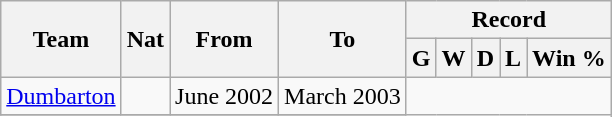<table class="wikitable" style="text-align: center">
<tr>
<th rowspan="2">Team</th>
<th rowspan="2">Nat</th>
<th rowspan="2">From</th>
<th rowspan="2">To</th>
<th colspan="5">Record</th>
</tr>
<tr>
<th>G</th>
<th>W</th>
<th>D</th>
<th>L</th>
<th>Win %</th>
</tr>
<tr>
<td align=left><a href='#'>Dumbarton</a></td>
<td></td>
<td align=left>June 2002</td>
<td align=left>March 2003<br></td>
</tr>
<tr>
</tr>
</table>
